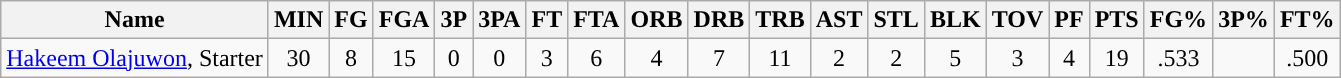<table class="wikitable sortable sortable" style="text-align: center">
<tr>
<th>Name</th>
<th>MIN</th>
<th>FG</th>
<th>FGA</th>
<th>3P</th>
<th>3PA</th>
<th>FT</th>
<th>FTA</th>
<th>ORB</th>
<th>DRB</th>
<th>TRB</th>
<th>AST</th>
<th>STL</th>
<th>BLK</th>
<th>TOV</th>
<th>PF</th>
<th>PTS</th>
<th>FG%</th>
<th>3P%</th>
<th>FT%</th>
</tr>
<tr>
<td><a href='#'>Hakeem Olajuwon</a>, Starter</td>
<td>30</td>
<td>8</td>
<td>15</td>
<td>0</td>
<td>0</td>
<td>3</td>
<td>6</td>
<td>4</td>
<td>7</td>
<td>11</td>
<td>2</td>
<td>2</td>
<td>5</td>
<td>3</td>
<td>4</td>
<td>19</td>
<td>.533</td>
<td></td>
<td>.500</td>
</tr>
</table>
